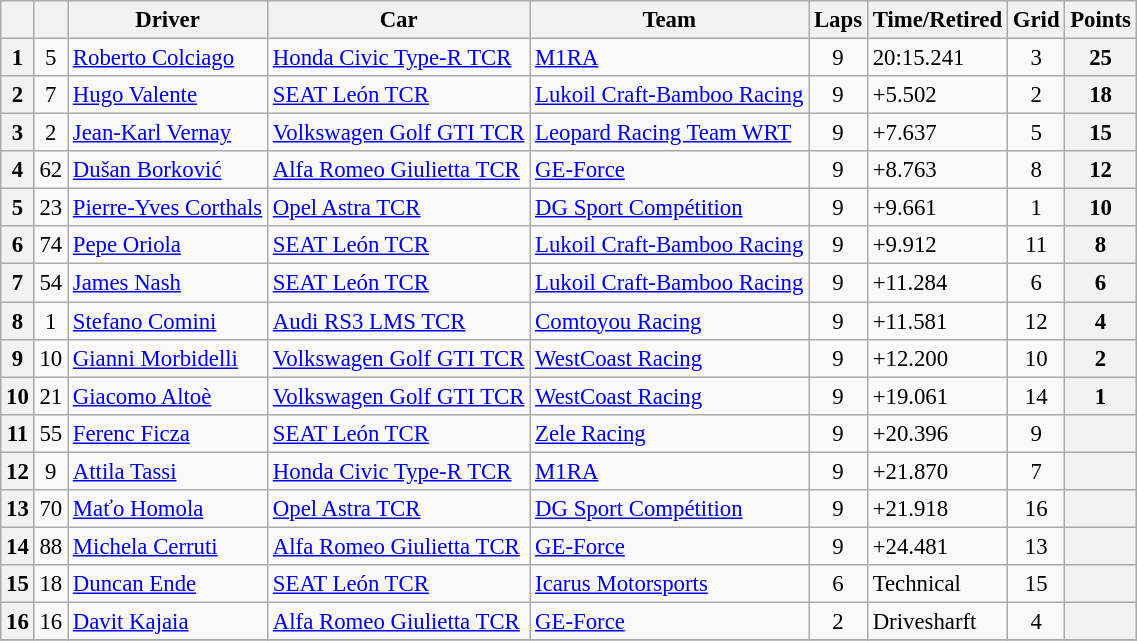<table class="wikitable sortable" style="font-size:95%">
<tr>
<th></th>
<th></th>
<th>Driver</th>
<th>Car</th>
<th>Team</th>
<th>Laps</th>
<th>Time/Retired</th>
<th>Grid</th>
<th>Points</th>
</tr>
<tr>
<th>1</th>
<td align=center>5</td>
<td> <a href='#'>Roberto Colciago</a></td>
<td><a href='#'>Honda Civic Type-R TCR</a></td>
<td> <a href='#'>M1RA</a></td>
<td align=center>9</td>
<td>20:15.241</td>
<td align=center>3</td>
<th>25</th>
</tr>
<tr>
<th>2</th>
<td align=center>7</td>
<td> <a href='#'>Hugo Valente</a></td>
<td><a href='#'>SEAT León TCR</a></td>
<td> <a href='#'>Lukoil Craft-Bamboo Racing</a></td>
<td align=center>9</td>
<td>+5.502</td>
<td align=center>2</td>
<th>18</th>
</tr>
<tr>
<th>3</th>
<td align=center>2</td>
<td> <a href='#'>Jean-Karl Vernay</a></td>
<td><a href='#'>Volkswagen Golf GTI TCR</a></td>
<td> <a href='#'>Leopard Racing Team WRT</a></td>
<td align=center>9</td>
<td>+7.637</td>
<td align=center>5</td>
<th>15</th>
</tr>
<tr>
<th>4</th>
<td align=center>62</td>
<td> <a href='#'>Dušan Borković</a></td>
<td><a href='#'>Alfa Romeo Giulietta TCR</a></td>
<td> <a href='#'>GE-Force</a></td>
<td align=center>9</td>
<td>+8.763</td>
<td align=center>8</td>
<th>12</th>
</tr>
<tr>
<th>5</th>
<td align=center>23</td>
<td> <a href='#'>Pierre-Yves Corthals</a></td>
<td><a href='#'>Opel Astra TCR</a></td>
<td> <a href='#'>DG Sport Compétition</a></td>
<td align=center>9</td>
<td>+9.661</td>
<td align=center>1</td>
<th>10</th>
</tr>
<tr>
<th>6</th>
<td align=center>74</td>
<td> <a href='#'>Pepe Oriola</a></td>
<td><a href='#'>SEAT León TCR</a></td>
<td> <a href='#'>Lukoil Craft-Bamboo Racing</a></td>
<td align=center>9</td>
<td>+9.912</td>
<td align=center>11</td>
<th>8</th>
</tr>
<tr>
<th>7</th>
<td align=center>54</td>
<td> <a href='#'>James Nash</a></td>
<td><a href='#'>SEAT León TCR</a></td>
<td> <a href='#'>Lukoil Craft-Bamboo Racing</a></td>
<td align=center>9</td>
<td>+11.284</td>
<td align=center>6</td>
<th>6</th>
</tr>
<tr>
<th>8</th>
<td align=center>1</td>
<td> <a href='#'>Stefano Comini</a></td>
<td><a href='#'>Audi RS3 LMS TCR</a></td>
<td> <a href='#'>Comtoyou Racing</a></td>
<td align=center>9</td>
<td>+11.581</td>
<td align=center>12</td>
<th>4</th>
</tr>
<tr>
<th>9</th>
<td align=center>10</td>
<td> <a href='#'>Gianni Morbidelli</a></td>
<td><a href='#'>Volkswagen Golf GTI TCR</a></td>
<td> <a href='#'>WestCoast Racing</a></td>
<td align=center>9</td>
<td>+12.200</td>
<td align=center>10</td>
<th>2</th>
</tr>
<tr>
<th>10</th>
<td align=center>21</td>
<td> <a href='#'>Giacomo Altoè</a></td>
<td><a href='#'>Volkswagen Golf GTI TCR</a></td>
<td> <a href='#'>WestCoast Racing</a></td>
<td align=center>9</td>
<td>+19.061</td>
<td align=center>14</td>
<th>1</th>
</tr>
<tr>
<th>11</th>
<td align=center>55</td>
<td> <a href='#'>Ferenc Ficza</a></td>
<td><a href='#'>SEAT León TCR</a></td>
<td> <a href='#'>Zele Racing</a></td>
<td align=center>9</td>
<td>+20.396</td>
<td align=center>9</td>
<th></th>
</tr>
<tr>
<th>12</th>
<td align=center>9</td>
<td> <a href='#'>Attila Tassi</a></td>
<td><a href='#'>Honda Civic Type-R TCR</a></td>
<td> <a href='#'>M1RA</a></td>
<td align=center>9</td>
<td>+21.870</td>
<td align=center>7</td>
<th></th>
</tr>
<tr>
<th>13</th>
<td align=center>70</td>
<td> <a href='#'>Maťo Homola</a></td>
<td><a href='#'>Opel Astra TCR</a></td>
<td> <a href='#'>DG Sport Compétition</a></td>
<td align=center>9</td>
<td>+21.918</td>
<td align=center>16</td>
<th></th>
</tr>
<tr>
<th>14</th>
<td align=center>88</td>
<td> <a href='#'>Michela Cerruti</a></td>
<td><a href='#'>Alfa Romeo Giulietta TCR</a></td>
<td> <a href='#'>GE-Force</a></td>
<td align=center>9</td>
<td>+24.481</td>
<td align=center>13</td>
<th></th>
</tr>
<tr>
<th>15</th>
<td align=center>18</td>
<td> <a href='#'>Duncan Ende</a></td>
<td><a href='#'>SEAT León TCR</a></td>
<td> <a href='#'>Icarus Motorsports</a></td>
<td align=center>6</td>
<td>Technical</td>
<td align=center>15</td>
<th></th>
</tr>
<tr>
<th>16</th>
<td align=center>16</td>
<td> <a href='#'>Davit Kajaia</a></td>
<td><a href='#'>Alfa Romeo Giulietta TCR</a></td>
<td> <a href='#'>GE-Force</a></td>
<td align=center>2</td>
<td>Drivesharft</td>
<td align=center>4</td>
<th></th>
</tr>
<tr>
</tr>
</table>
